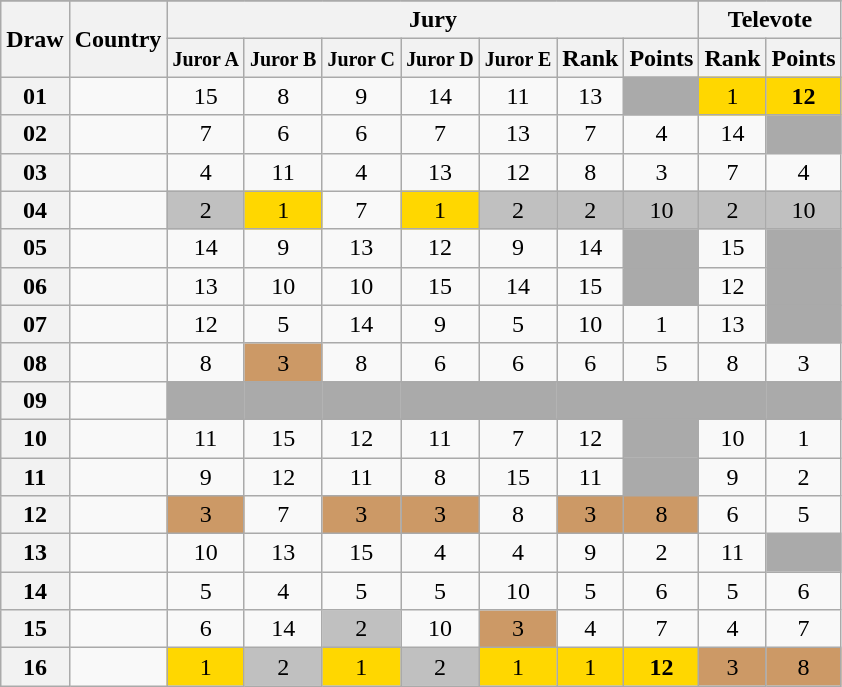<table class="sortable wikitable collapsible plainrowheaders" style="text-align:center;">
<tr>
</tr>
<tr>
<th scope="col" rowspan="2">Draw</th>
<th scope="col" rowspan="2">Country</th>
<th scope="col" colspan="7">Jury</th>
<th scope="col" colspan="2">Televote</th>
</tr>
<tr>
<th scope="col"><small>Juror A</small></th>
<th scope="col"><small>Juror B</small></th>
<th scope="col"><small>Juror C</small></th>
<th scope="col"><small>Juror D</small></th>
<th scope="col"><small>Juror E</small></th>
<th scope="col">Rank</th>
<th scope="col">Points</th>
<th scope="col">Rank</th>
<th scope="col">Points</th>
</tr>
<tr>
<th scope="row" style="text-align:center;">01</th>
<td style="text-align:left;"></td>
<td>15</td>
<td>8</td>
<td>9</td>
<td>14</td>
<td>11</td>
<td>13</td>
<td style="background:#AAAAAA;"></td>
<td style="background:gold;">1</td>
<td style="background:gold;"><strong>12</strong></td>
</tr>
<tr>
<th scope="row" style="text-align:center;">02</th>
<td style="text-align:left;"></td>
<td>7</td>
<td>6</td>
<td>6</td>
<td>7</td>
<td>13</td>
<td>7</td>
<td>4</td>
<td>14</td>
<td style="background:#AAAAAA;"></td>
</tr>
<tr>
<th scope="row" style="text-align:center;">03</th>
<td style="text-align:left;"></td>
<td>4</td>
<td>11</td>
<td>4</td>
<td>13</td>
<td>12</td>
<td>8</td>
<td>3</td>
<td>7</td>
<td>4</td>
</tr>
<tr>
<th scope="row" style="text-align:center;">04</th>
<td style="text-align:left;"></td>
<td style="background:silver;">2</td>
<td style="background:gold;">1</td>
<td>7</td>
<td style="background:gold;">1</td>
<td style="background:silver;">2</td>
<td style="background:silver;">2</td>
<td style="background:silver;">10</td>
<td style="background:silver;">2</td>
<td style="background:silver;">10</td>
</tr>
<tr>
<th scope="row" style="text-align:center;">05</th>
<td style="text-align:left;"></td>
<td>14</td>
<td>9</td>
<td>13</td>
<td>12</td>
<td>9</td>
<td>14</td>
<td style="background:#AAAAAA;"></td>
<td>15</td>
<td style="background:#AAAAAA;"></td>
</tr>
<tr>
<th scope="row" style="text-align:center;">06</th>
<td style="text-align:left;"></td>
<td>13</td>
<td>10</td>
<td>10</td>
<td>15</td>
<td>14</td>
<td>15</td>
<td style="background:#AAAAAA;"></td>
<td>12</td>
<td style="background:#AAAAAA;"></td>
</tr>
<tr>
<th scope="row" style="text-align:center;">07</th>
<td style="text-align:left;"></td>
<td>12</td>
<td>5</td>
<td>14</td>
<td>9</td>
<td>5</td>
<td>10</td>
<td>1</td>
<td>13</td>
<td style="background:#AAAAAA;"></td>
</tr>
<tr>
<th scope="row" style="text-align:center;">08</th>
<td style="text-align:left;"></td>
<td>8</td>
<td style="background:#CC9966;">3</td>
<td>8</td>
<td>6</td>
<td>6</td>
<td>6</td>
<td>5</td>
<td>8</td>
<td>3</td>
</tr>
<tr class="sortbottom">
<th scope="row" style="text-align:center;">09</th>
<td style="text-align:left;"></td>
<td style="background:#AAAAAA;"></td>
<td style="background:#AAAAAA;"></td>
<td style="background:#AAAAAA;"></td>
<td style="background:#AAAAAA;"></td>
<td style="background:#AAAAAA;"></td>
<td style="background:#AAAAAA;"></td>
<td style="background:#AAAAAA;"></td>
<td style="background:#AAAAAA;"></td>
<td style="background:#AAAAAA;"></td>
</tr>
<tr>
<th scope="row" style="text-align:center;">10</th>
<td style="text-align:left;"></td>
<td>11</td>
<td>15</td>
<td>12</td>
<td>11</td>
<td>7</td>
<td>12</td>
<td style="background:#AAAAAA;"></td>
<td>10</td>
<td>1</td>
</tr>
<tr>
<th scope="row" style="text-align:center;">11</th>
<td style="text-align:left;"></td>
<td>9</td>
<td>12</td>
<td>11</td>
<td>8</td>
<td>15</td>
<td>11</td>
<td style="background:#AAAAAA;"></td>
<td>9</td>
<td>2</td>
</tr>
<tr>
<th scope="row" style="text-align:center;">12</th>
<td style="text-align:left;"></td>
<td style="background:#CC9966;">3</td>
<td>7</td>
<td style="background:#CC9966;">3</td>
<td style="background:#CC9966;">3</td>
<td>8</td>
<td style="background:#CC9966;">3</td>
<td style="background:#CC9966;">8</td>
<td>6</td>
<td>5</td>
</tr>
<tr>
<th scope="row" style="text-align:center;">13</th>
<td style="text-align:left;"></td>
<td>10</td>
<td>13</td>
<td>15</td>
<td>4</td>
<td>4</td>
<td>9</td>
<td>2</td>
<td>11</td>
<td style="background:#AAAAAA;"></td>
</tr>
<tr>
<th scope="row" style="text-align:center;">14</th>
<td style="text-align:left;"></td>
<td>5</td>
<td>4</td>
<td>5</td>
<td>5</td>
<td>10</td>
<td>5</td>
<td>6</td>
<td>5</td>
<td>6</td>
</tr>
<tr>
<th scope="row" style="text-align:center;">15</th>
<td style="text-align:left;"></td>
<td>6</td>
<td>14</td>
<td style="background:silver;">2</td>
<td>10</td>
<td style="background:#CC9966;">3</td>
<td>4</td>
<td>7</td>
<td>4</td>
<td>7</td>
</tr>
<tr>
<th scope="row" style="text-align:center;">16</th>
<td style="text-align:left;"></td>
<td style="background:gold;">1</td>
<td style="background:silver;">2</td>
<td style="background:gold;">1</td>
<td style="background:silver;">2</td>
<td style="background:gold;">1</td>
<td style="background:gold;">1</td>
<td style="background:gold;"><strong>12</strong></td>
<td style="background:#CC9966;">3</td>
<td style="background:#CC9966;">8</td>
</tr>
</table>
